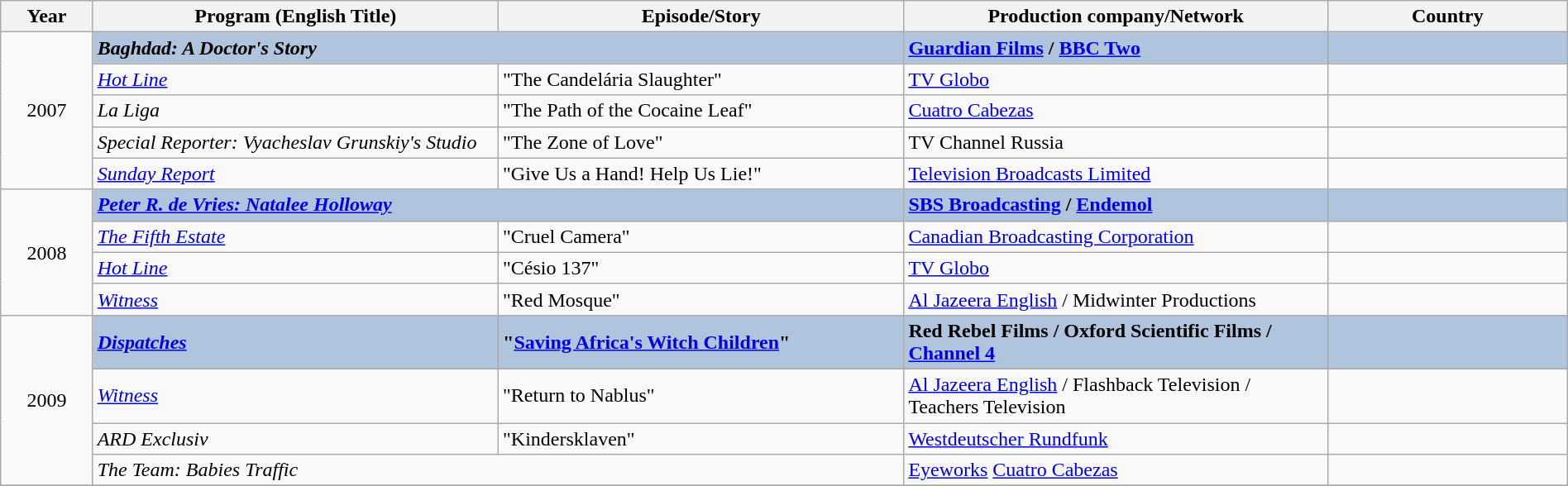<table class="wikitable" width="100%" border="1" cellpadding="5" cellspacing="0">
<tr>
<th width=5%>Year</th>
<th width=22%>Program (English Title)</th>
<th width=22%>Episode/Story</th>
<th width=23%><strong>Production company/Network</strong></th>
<th width=13%><strong>Country</strong></th>
</tr>
<tr>
<td rowspan="5" style="text-align:center;">2007<br></td>
<td colspan="2" style="background:#B0C4DE;"><strong><em>Baghdad: A Doctor's Story</em></strong></td>
<td style="background:#B0C4DE;"><strong><a href='#'>Guardian Films</a> / <a href='#'>BBC Two</a></strong></td>
<td style="background:#B0C4DE;"><strong></strong></td>
</tr>
<tr>
<td><em><a href='#'>Hot Line</a></em></td>
<td>"The Candelária Slaughter"</td>
<td><a href='#'>TV Globo</a></td>
<td></td>
</tr>
<tr>
<td><em>La Liga</em></td>
<td>"The Path of the Cocaine Leaf"</td>
<td><a href='#'>Cuatro Cabezas</a></td>
<td></td>
</tr>
<tr>
<td><em>Special Reporter: Vyacheslav Grunskiy's Studio</em></td>
<td>"The Zone of Love"</td>
<td>TV Channel Russia</td>
<td></td>
</tr>
<tr>
<td><em><a href='#'>Sunday Report</a></em></td>
<td>"Give Us a Hand! Help Us Lie!"</td>
<td><a href='#'>Television Broadcasts Limited</a></td>
<td></td>
</tr>
<tr>
<td rowspan="4" style="text-align:center;">2008<br></td>
<td colspan="2" style="background:#B0C4DE;"><strong><em><a href='#'>Peter R. de Vries: Natalee Holloway</a></em></strong></td>
<td style="background:#B0C4DE;"><strong><a href='#'>SBS Broadcasting</a> / <a href='#'>Endemol</a></strong></td>
<td style="background:#B0C4DE;"><strong></strong></td>
</tr>
<tr>
<td><em><a href='#'>The Fifth Estate</a></em></td>
<td>"Cruel Camera"</td>
<td><a href='#'>Canadian Broadcasting Corporation</a></td>
<td></td>
</tr>
<tr>
<td><em><a href='#'>Hot Line</a></em></td>
<td>"Césio 137"</td>
<td><a href='#'>TV Globo</a></td>
<td></td>
</tr>
<tr>
<td><em><a href='#'>Witness</a></em></td>
<td>"Red Mosque"</td>
<td><a href='#'>Al Jazeera English</a> / Midwinter Productions</td>
<td></td>
</tr>
<tr>
<td rowspan="4" style="text-align:center;">2009<br></td>
<td style="background:#B0C4DE;"><strong><em><a href='#'>Dispatches</a></em></strong></td>
<td style="background:#B0C4DE;"><strong>"<a href='#'>Saving Africa's Witch Children</a>"</strong></td>
<td style="background:#B0C4DE;"><strong>Red Rebel Films / Oxford Scientific Films / <a href='#'>Channel 4</a></strong></td>
<td style="background:#B0C4DE;"><strong></strong></td>
</tr>
<tr>
<td><em><a href='#'>Witness</a></em></td>
<td>"Return to Nablus"</td>
<td><a href='#'>Al Jazeera English</a> / Flashback Television / Teachers Television</td>
<td></td>
</tr>
<tr>
<td><em>ARD Exclusiv</em></td>
<td>"Kindersklaven"</td>
<td><a href='#'>Westdeutscher Rundfunk</a></td>
<td></td>
</tr>
<tr>
<td colspan="2"><em>The Team: Babies Traffic</em></td>
<td><a href='#'>Eyeworks</a> <a href='#'>Cuatro Cabezas</a></td>
<td></td>
</tr>
<tr>
</tr>
</table>
